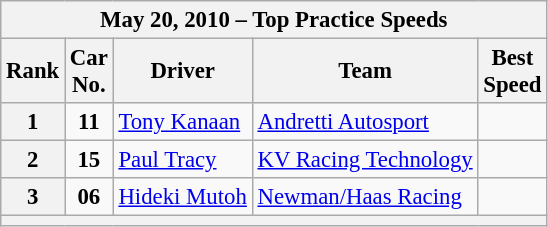<table class="wikitable" style="font-size:95%;">
<tr>
<th colspan=5>May 20, 2010 – Top Practice Speeds</th>
</tr>
<tr>
<th>Rank</th>
<th>Car<br>No.</th>
<th>Driver</th>
<th>Team</th>
<th>Best<br>Speed</th>
</tr>
<tr>
<th>1</th>
<td align="center"><strong>11</strong></td>
<td> <a href='#'>Tony Kanaan</a></td>
<td><a href='#'>Andretti Autosport</a></td>
<td align=center></td>
</tr>
<tr>
<th>2</th>
<td align="center"><strong>15</strong></td>
<td> <a href='#'>Paul Tracy</a></td>
<td><a href='#'>KV Racing Technology</a></td>
<td align=center></td>
</tr>
<tr>
<th>3</th>
<td align="center"><strong>06</strong></td>
<td> <a href='#'>Hideki Mutoh</a></td>
<td><a href='#'>Newman/Haas Racing</a></td>
<td align=center></td>
</tr>
<tr>
<th colspan=5></th>
</tr>
</table>
